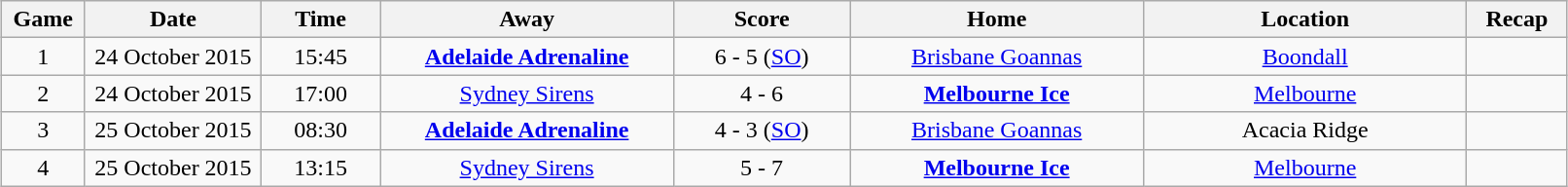<table class="wikitable" width="85%" style="margin: 1em auto 1em auto">
<tr>
<th width="1%">Game</th>
<th width="6%">Date</th>
<th width="4%">Time</th>
<th width="10%">Away</th>
<th width="6%">Score</th>
<th width="10%">Home</th>
<th width="11%">Location</th>
<th width="2%">Recap</th>
</tr>
<tr align="center">
<td>1</td>
<td>24 October 2015</td>
<td>15:45</td>
<td><strong><a href='#'>Adelaide Adrenaline</a></strong></td>
<td>6 - 5 (<a href='#'>SO</a>)</td>
<td><a href='#'>Brisbane Goannas</a></td>
<td><a href='#'>Boondall</a></td>
<td></td>
</tr>
<tr align="center">
<td>2</td>
<td>24 October 2015</td>
<td>17:00</td>
<td><a href='#'>Sydney Sirens</a></td>
<td>4 - 6</td>
<td><strong><a href='#'>Melbourne Ice</a></strong></td>
<td><a href='#'>Melbourne</a></td>
<td></td>
</tr>
<tr align="center">
<td>3</td>
<td>25 October 2015</td>
<td>08:30</td>
<td><strong><a href='#'>Adelaide Adrenaline</a></strong></td>
<td>4 - 3 (<a href='#'>SO</a>)</td>
<td><a href='#'>Brisbane Goannas</a></td>
<td>Acacia Ridge</td>
<td></td>
</tr>
<tr align="center">
<td>4</td>
<td>25 October 2015</td>
<td>13:15</td>
<td><a href='#'>Sydney Sirens</a></td>
<td>5 - 7</td>
<td><strong><a href='#'>Melbourne Ice</a></strong></td>
<td><a href='#'>Melbourne</a></td>
<td></td>
</tr>
</table>
